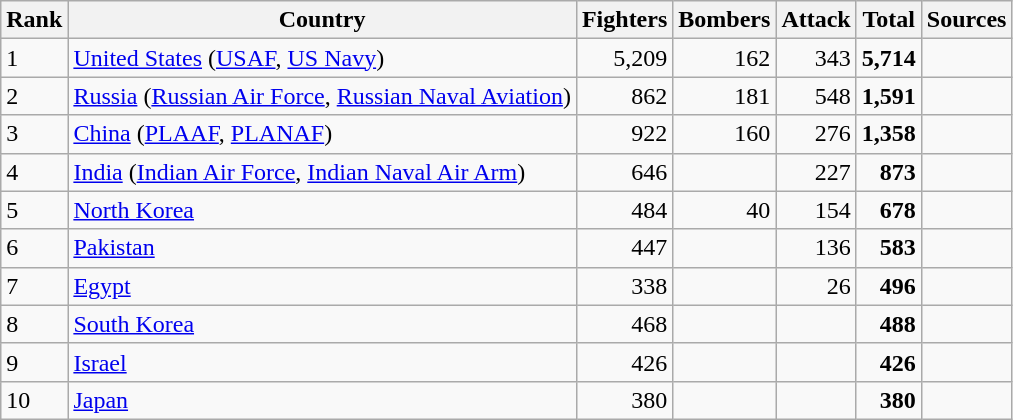<table class="wikitable sortable">
<tr>
<th>Rank</th>
<th>Country</th>
<th>Fighters</th>
<th>Bombers</th>
<th>Attack</th>
<th>Total</th>
<th>Sources</th>
</tr>
<tr>
<td>1</td>
<td><a href='#'>United States</a> (<a href='#'>USAF</a>, <a href='#'>US Navy</a>)</td>
<td align="right">5,209</td>
<td align="right">162</td>
<td align="right">343</td>
<td align="right"><strong>5,714</strong></td>
<td></td>
</tr>
<tr>
<td>2</td>
<td><a href='#'>Russia</a> (<a href='#'>Russian Air Force</a>, <a href='#'>Russian Naval Aviation</a>)</td>
<td align="right">862</td>
<td align="right">181</td>
<td align="right">548</td>
<td align="right"><strong>1,591</strong></td>
<td></td>
</tr>
<tr>
<td>3</td>
<td><a href='#'>China</a> (<a href='#'>PLAAF</a>, <a href='#'>PLANAF</a>)</td>
<td align="right">922</td>
<td align="right">160</td>
<td align="right">276</td>
<td align="right"><strong>1,358</strong></td>
<td></td>
</tr>
<tr>
<td>4</td>
<td><a href='#'>India</a> (<a href='#'>Indian Air Force</a>, <a href='#'>Indian Naval Air Arm</a>)</td>
<td align="right">646</td>
<td align="right"></td>
<td align="right">227</td>
<td align="right"><strong>873</strong></td>
<td></td>
</tr>
<tr>
<td>5</td>
<td><a href='#'>North Korea</a></td>
<td align="right">484</td>
<td align="right">40</td>
<td align="right">154</td>
<td align="right"><strong>678</strong></td>
<td></td>
</tr>
<tr>
<td>6</td>
<td><a href='#'>Pakistan</a></td>
<td align="right">447</td>
<td align="right"></td>
<td align="right">136</td>
<td align="right"><strong>583</strong></td>
<td></td>
</tr>
<tr>
<td>7</td>
<td><a href='#'>Egypt</a></td>
<td align="right">338</td>
<td align="right"></td>
<td align="right">26</td>
<td align="right"><strong>496</strong></td>
<td></td>
</tr>
<tr>
<td>8</td>
<td><a href='#'>South Korea</a></td>
<td align="right">468</td>
<td align="right"></td>
<td align="right"></td>
<td align="right"><strong>488</strong></td>
<td></td>
</tr>
<tr>
<td>9</td>
<td><a href='#'>Israel</a></td>
<td align="right">426</td>
<td align="right"></td>
<td align="right"></td>
<td align="right"><strong>426</strong></td>
<td></td>
</tr>
<tr>
<td>10</td>
<td><a href='#'>Japan</a></td>
<td align="right">380</td>
<td align="right"></td>
<td></td>
<td align="right"><strong>380</strong></td>
<td></td>
</tr>
</table>
